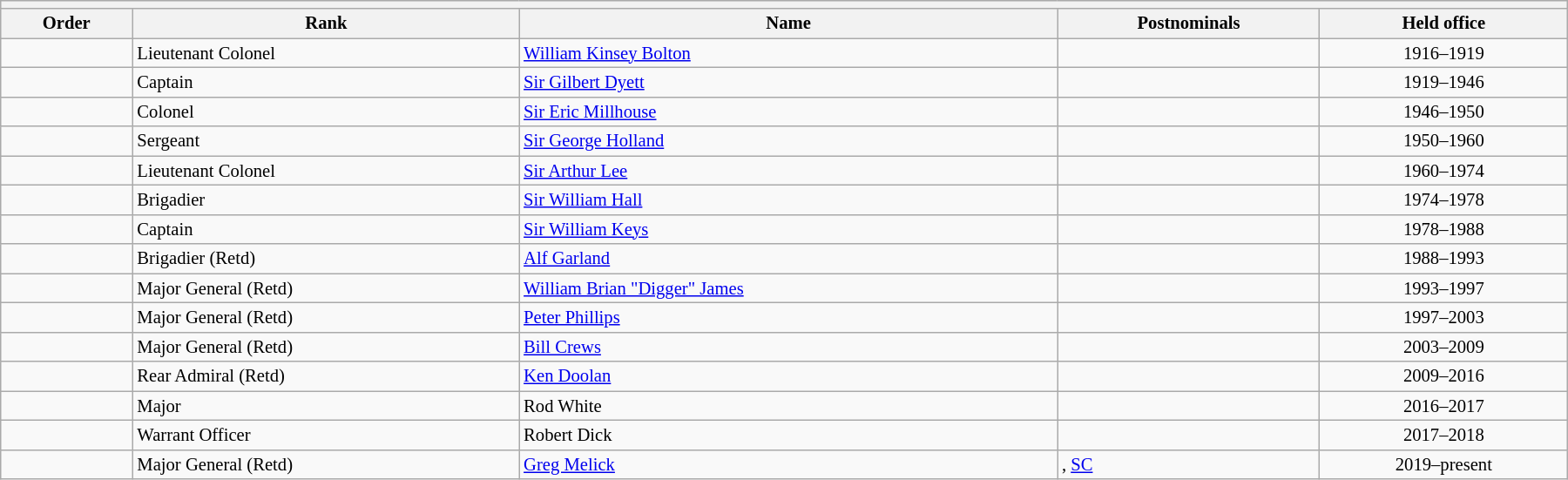<table class="wikitable floatleft mw-collapsible mw-collapsed border= "1" style= "width:95%; font-size: 86%; float:left; margin-left:2em; margin-right:2em; margin-bottom:2em">
<tr>
<th colspan="5"></th>
</tr>
<tr>
<th scope="col">Order</th>
<th scope="col">Rank</th>
<th scope="col">Name</th>
<th scope="col">Postnominals</th>
<th scope="col">Held office</th>
</tr>
<tr>
<td align="center"></td>
<td>Lieutenant Colonel</td>
<td><a href='#'>William Kinsey Bolton</a></td>
<td></td>
<td align="center">1916–1919</td>
</tr>
<tr>
<td align="center"></td>
<td>Captain</td>
<td><a href='#'>Sir Gilbert Dyett</a></td>
<td></td>
<td align="center">1919–1946</td>
</tr>
<tr>
<td align="center"></td>
<td>Colonel</td>
<td><a href='#'>Sir Eric Millhouse</a></td>
<td></td>
<td align="center">1946–1950</td>
</tr>
<tr>
<td align="center"></td>
<td>Sergeant</td>
<td><a href='#'>Sir George Holland</a></td>
<td></td>
<td align="center">1950–1960</td>
</tr>
<tr>
<td align="center"></td>
<td>Lieutenant Colonel</td>
<td><a href='#'>Sir Arthur Lee</a></td>
<td></td>
<td align="center">1960–1974</td>
</tr>
<tr>
<td align="center"></td>
<td>Brigadier</td>
<td><a href='#'>Sir William Hall</a></td>
<td></td>
<td align="center">1974–1978</td>
</tr>
<tr>
<td align="center"></td>
<td>Captain</td>
<td><a href='#'>Sir William Keys</a></td>
<td></td>
<td align="center">1978–1988</td>
</tr>
<tr>
<td align="center"></td>
<td>Brigadier (Retd)</td>
<td><a href='#'>Alf Garland</a></td>
<td></td>
<td align="center">1988–1993</td>
</tr>
<tr>
<td align="center"></td>
<td>Major General (Retd)</td>
<td><a href='#'>William Brian "Digger" James</a></td>
<td></td>
<td align="center">1993–1997</td>
</tr>
<tr>
<td align="center"></td>
<td>Major General (Retd)</td>
<td><a href='#'>Peter Phillips</a></td>
<td></td>
<td align="center">1997–2003</td>
</tr>
<tr>
<td align="center"></td>
<td>Major General (Retd)</td>
<td><a href='#'>Bill Crews</a></td>
<td></td>
<td align="center">2003–2009</td>
</tr>
<tr>
<td align="center"></td>
<td>Rear Admiral (Retd)</td>
<td><a href='#'>Ken Doolan</a></td>
<td></td>
<td align="center">2009–2016</td>
</tr>
<tr>
<td align="center"></td>
<td>Major</td>
<td>Rod White</td>
<td></td>
<td align="center">2016–2017</td>
</tr>
<tr>
<td align="center"></td>
<td>Warrant Officer</td>
<td>Robert Dick</td>
<td></td>
<td align="center">2017–2018</td>
</tr>
<tr>
<td align="center"></td>
<td>Major General (Retd)</td>
<td><a href='#'>Greg Melick</a></td>
<td>, <a href='#'>SC</a></td>
<td align="center">2019–present</td>
</tr>
</table>
